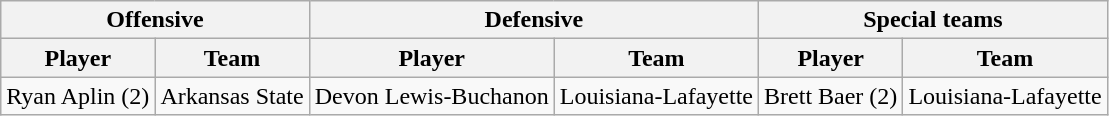<table class="wikitable">
<tr>
<th colspan="2">Offensive</th>
<th colspan="2">Defensive</th>
<th colspan="2">Special teams</th>
</tr>
<tr>
<th>Player</th>
<th>Team</th>
<th>Player</th>
<th>Team</th>
<th>Player</th>
<th>Team</th>
</tr>
<tr>
<td>Ryan Aplin (2)</td>
<td>Arkansas State</td>
<td>Devon Lewis-Buchanon</td>
<td>Louisiana-Lafayette</td>
<td>Brett Baer (2)</td>
<td>Louisiana-Lafayette</td>
</tr>
</table>
